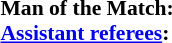<table style="width:100%; font-size:90%;">
<tr>
<td><br><strong>Man of the Match:</strong><br><strong><a href='#'>Assistant referees</a>:</strong></td>
</tr>
</table>
